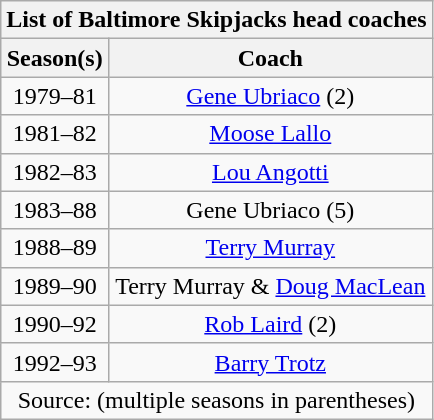<table class="wikitable" style="text-align:center">
<tr>
<th colspan="2">List of Baltimore Skipjacks head coaches</th>
</tr>
<tr>
<th>Season(s)</th>
<th>Coach</th>
</tr>
<tr>
<td>1979–81</td>
<td><a href='#'>Gene Ubriaco</a> (2)</td>
</tr>
<tr>
<td>1981–82</td>
<td><a href='#'>Moose Lallo</a></td>
</tr>
<tr>
<td>1982–83</td>
<td><a href='#'>Lou Angotti</a></td>
</tr>
<tr>
<td>1983–88</td>
<td>Gene Ubriaco (5)</td>
</tr>
<tr>
<td>1988–89</td>
<td><a href='#'>Terry Murray</a></td>
</tr>
<tr>
<td>1989–90</td>
<td>Terry Murray & <a href='#'>Doug MacLean</a></td>
</tr>
<tr>
<td>1990–92</td>
<td><a href='#'>Rob Laird</a> (2)</td>
</tr>
<tr>
<td>1992–93</td>
<td><a href='#'>Barry Trotz</a></td>
</tr>
<tr>
<td colspan="2">Source: (multiple seasons in parentheses)</td>
</tr>
</table>
